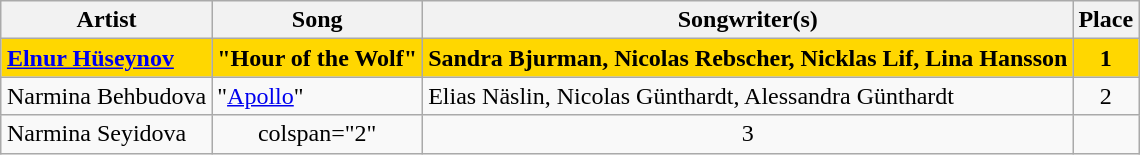<table class="wikitable" style="margin: 1em auto 1em auto; text-align:center">
<tr>
<th>Artist</th>
<th>Song</th>
<th>Songwriter(s)</th>
<th>Place</th>
</tr>
<tr style="font-weight:bold; background:gold;">
<td align="left"><a href='#'>Elnur Hüseynov</a></td>
<td align="left">"Hour of the Wolf"</td>
<td align="left">Sandra Bjurman, Nicolas Rebscher, Nicklas Lif, Lina Hansson</td>
<td>1</td>
</tr>
<tr>
<td align="left">Narmina Behbudova</td>
<td align="left">"<a href='#'>Apollo</a>"</td>
<td align="left">Elias Näslin, Nicolas Günthardt, Alessandra Günthardt</td>
<td>2</td>
</tr>
<tr>
<td align="left">Narmina Seyidova</td>
<td>colspan="2" </td>
<td>3</td>
</tr>
</table>
